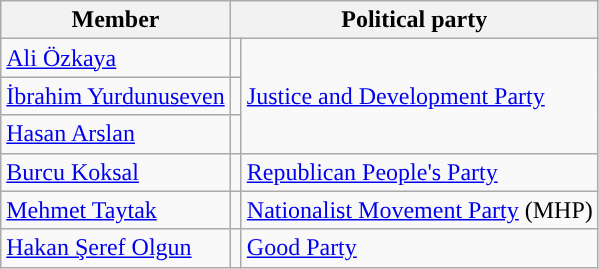<table class="wikitable sortable">
<tr>
<th>Member</th>
<th colspan="2">Political party</th>
</tr>
<tr>
<td><a href='#'>Ali Özkaya</a></td>
<td style="background:"></td>
<td rowspan="3"><a href='#'>Justice and Development Party</a></td>
</tr>
<tr>
<td><a href='#'>İbrahim Yurdunuseven</a></td>
<td style="background:"></td>
</tr>
<tr>
<td><a href='#'>Hasan Arslan</a></td>
<td style="background:"></td>
</tr>
<tr>
<td><a href='#'>Burcu Koksal</a></td>
<td style="background:"></td>
<td><a href='#'>Republican People's Party</a></td>
</tr>
<tr>
<td><a href='#'>Mehmet Taytak</a></td>
<td style="background:"></td>
<td><a href='#'>Nationalist Movement Party</a> (MHP)</td>
</tr>
<tr>
<td><a href='#'>Hakan Şeref Olgun</a></td>
<td style="background:"></td>
<td><a href='#'>Good Party</a></td>
</tr>
</table>
